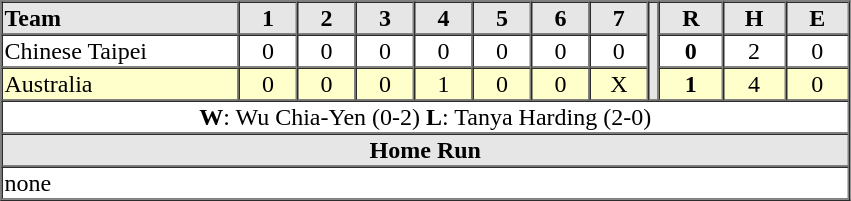<table border=1 cellspacing=0 width=567 style="margin-left:3em;">
<tr style="text-align:center; background-color:#e6e6e6;">
<th align=left width=28%>Team</th>
<th width=33>1</th>
<th width=33>2</th>
<th width=33>3</th>
<th width=33>4</th>
<th width=33>5</th>
<th width=33>6</th>
<th width=33>7</th>
<th rowspan="3" width=3></th>
<th width=36>R</th>
<th width=36>H</th>
<th width=36>E</th>
</tr>
<tr style="text-align:center;">
<td align=left> Chinese Taipei</td>
<td>0</td>
<td>0</td>
<td>0</td>
<td>0</td>
<td>0</td>
<td>0</td>
<td>0</td>
<td><strong>0</strong></td>
<td>2</td>
<td>0</td>
</tr>
<tr style="text-align:center;" bgcolor="#ffffcc">
<td align=left> Australia</td>
<td>0</td>
<td>0</td>
<td>0</td>
<td>1</td>
<td>0</td>
<td>0</td>
<td>X</td>
<td><strong>1</strong></td>
<td>4</td>
<td>0</td>
</tr>
<tr style="text-align:center;">
<td colspan=13><strong>W</strong>: Wu Chia-Yen (0-2) <strong>L</strong>: Tanya Harding (2-0)</td>
</tr>
<tr style="text-align:center; background-color:#e6e6e6;">
<th colspan=13>Home Run</th>
</tr>
<tr style="text-align:left;">
<td colspan=13>none</td>
</tr>
</table>
